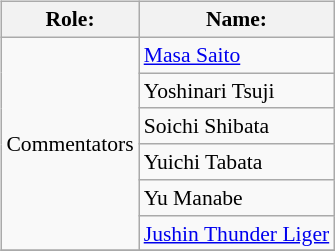<table class=wikitable style="font-size:90%; margin: 0.5em 0 0.5em 1em; float: right; clear: right;">
<tr>
<th>Role:</th>
<th>Name:</th>
</tr>
<tr>
<td rowspan=6>Commentators</td>
<td><a href='#'>Masa Saito</a></td>
</tr>
<tr>
<td>Yoshinari Tsuji</td>
</tr>
<tr>
<td>Soichi Shibata</td>
</tr>
<tr>
<td>Yuichi Tabata</td>
</tr>
<tr>
<td>Yu Manabe</td>
</tr>
<tr>
<td><a href='#'>Jushin Thunder Liger</a></td>
</tr>
<tr>
</tr>
</table>
